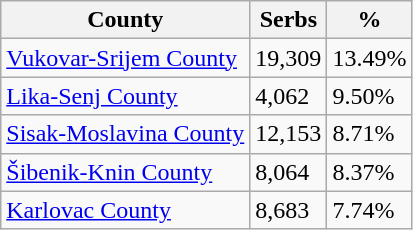<table class="wikitable">
<tr>
<th>County</th>
<th>Serbs</th>
<th>%</th>
</tr>
<tr>
<td><a href='#'>Vukovar-Srijem County</a></td>
<td>19,309</td>
<td>13.49%</td>
</tr>
<tr>
<td><a href='#'>Lika-Senj County</a></td>
<td>4,062</td>
<td>9.50%</td>
</tr>
<tr>
<td><a href='#'>Sisak-Moslavina County</a></td>
<td>12,153</td>
<td>8.71%</td>
</tr>
<tr>
<td><a href='#'>Šibenik-Knin County</a></td>
<td>8,064</td>
<td>8.37%</td>
</tr>
<tr>
<td><a href='#'>Karlovac County</a></td>
<td>8,683</td>
<td>7.74%</td>
</tr>
</table>
